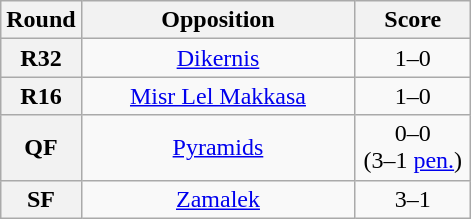<table class="wikitable plainrowheaders" style="text-align:center;margin:0">
<tr>
<th scope="col" style="width:25px">Round</th>
<th scope="col" style="width:175px">Opposition</th>
<th scope="col" style="width:70px">Score</th>
</tr>
<tr>
<th scope=row style="text-align:center">R32</th>
<td><a href='#'>Dikernis</a></td>
<td>1–0</td>
</tr>
<tr>
<th scope=row style="text-align:center">R16</th>
<td><a href='#'>Misr Lel Makkasa</a></td>
<td>1–0</td>
</tr>
<tr>
<th scope=row style="text-align:center">QF</th>
<td><a href='#'>Pyramids</a></td>
<td>0–0 <br>(3–1 <a href='#'>pen.</a>)</td>
</tr>
<tr>
<th scope=row style="text-align:center">SF</th>
<td><a href='#'>Zamalek</a></td>
<td>3–1 </td>
</tr>
</table>
